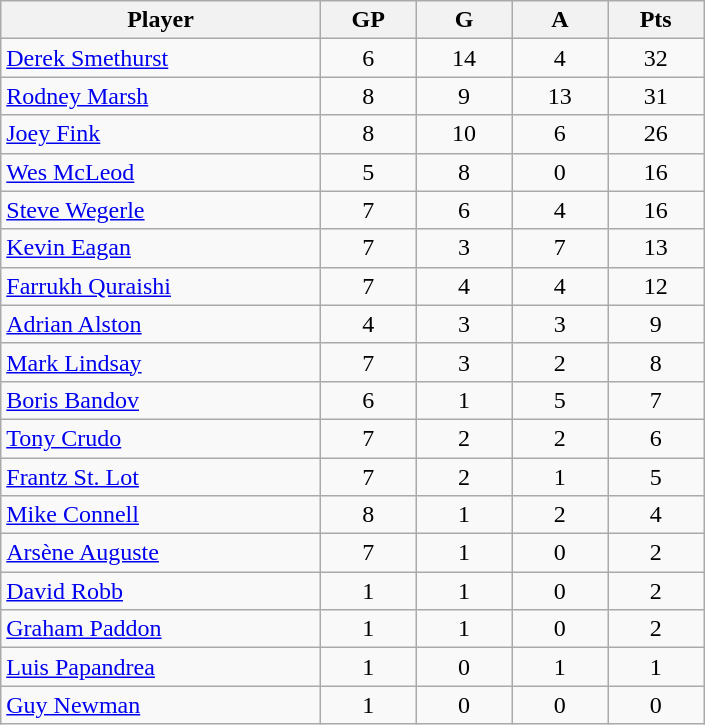<table class="wikitable">
<tr>
<th style="width:25%;">Player</th>
<th style="width:7.5%;">GP</th>
<th style="width:7.5%;">G</th>
<th style="width:7.5%;">A</th>
<th style="width:7.5%;">Pts</th>
</tr>
<tr align=center>
<td align=left><a href='#'>Derek Smethurst</a></td>
<td>6</td>
<td>14</td>
<td>4</td>
<td>32</td>
</tr>
<tr align=center>
<td align=left><a href='#'>Rodney Marsh</a></td>
<td>8</td>
<td>9</td>
<td>13</td>
<td>31</td>
</tr>
<tr align=center>
<td align=left><a href='#'>Joey Fink</a></td>
<td>8</td>
<td>10</td>
<td>6</td>
<td>26</td>
</tr>
<tr align=center>
<td align=left><a href='#'>Wes McLeod</a></td>
<td>5</td>
<td>8</td>
<td>0</td>
<td>16</td>
</tr>
<tr align=center>
<td align=left><a href='#'>Steve Wegerle</a></td>
<td>7</td>
<td>6</td>
<td>4</td>
<td>16</td>
</tr>
<tr align=center>
<td align=left><a href='#'>Kevin Eagan</a></td>
<td>7</td>
<td>3</td>
<td>7</td>
<td>13</td>
</tr>
<tr align=center>
<td align=left><a href='#'>Farrukh Quraishi</a></td>
<td>7</td>
<td>4</td>
<td>4</td>
<td>12</td>
</tr>
<tr align=center>
<td align=left><a href='#'>Adrian Alston</a></td>
<td>4</td>
<td>3</td>
<td>3</td>
<td>9</td>
</tr>
<tr align=center>
<td align=left><a href='#'>Mark Lindsay</a></td>
<td>7</td>
<td>3</td>
<td>2</td>
<td>8</td>
</tr>
<tr align=center>
<td align=left><a href='#'>Boris Bandov</a></td>
<td>6</td>
<td>1</td>
<td>5</td>
<td>7</td>
</tr>
<tr align=center>
<td align=left><a href='#'>Tony Crudo</a></td>
<td>7</td>
<td>2</td>
<td>2</td>
<td>6</td>
</tr>
<tr align=center>
<td align=left><a href='#'>Frantz St. Lot</a></td>
<td>7</td>
<td>2</td>
<td>1</td>
<td>5</td>
</tr>
<tr align=center>
<td align=left><a href='#'>Mike Connell</a></td>
<td>8</td>
<td>1</td>
<td>2</td>
<td>4</td>
</tr>
<tr align=center>
<td align=left><a href='#'>Arsène Auguste</a></td>
<td>7</td>
<td>1</td>
<td>0</td>
<td>2</td>
</tr>
<tr align=center>
<td align=left><a href='#'>David Robb</a></td>
<td>1</td>
<td>1</td>
<td>0</td>
<td>2</td>
</tr>
<tr align=center>
<td align=left><a href='#'>Graham Paddon</a></td>
<td>1</td>
<td>1</td>
<td>0</td>
<td>2</td>
</tr>
<tr align=center>
<td align=left><a href='#'>Luis Papandrea</a></td>
<td>1</td>
<td>0</td>
<td>1</td>
<td>1</td>
</tr>
<tr align=center>
<td align=left><a href='#'>Guy Newman</a></td>
<td>1</td>
<td>0</td>
<td>0</td>
<td>0</td>
</tr>
</table>
